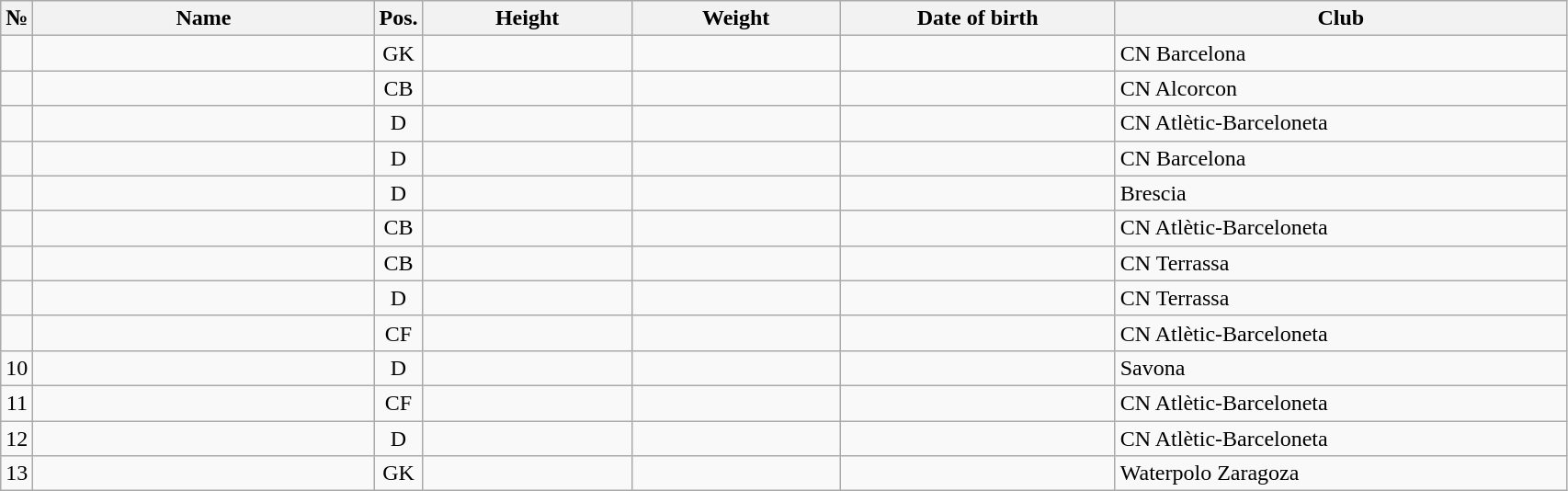<table class="wikitable sortable" style="font-size:100%; text-align:center;">
<tr>
<th>№</th>
<th style="width:15em;text-align:center;">Name</th>
<th>Pos.</th>
<th style="width:9em">Height</th>
<th style="width:9em">Weight</th>
<th style="width:12em">Date of birth</th>
<th style="width:20em">Club</th>
</tr>
<tr>
<td></td>
<td style="text-align:left;"></td>
<td>GK</td>
<td></td>
<td></td>
<td style="text-align:right;"></td>
<td style="text-align:left;"> CN Barcelona</td>
</tr>
<tr>
<td></td>
<td style="text-align:left;"></td>
<td>CB</td>
<td></td>
<td></td>
<td style="text-align:right;"></td>
<td style="text-align:left;"> CN Alcorcon</td>
</tr>
<tr>
<td></td>
<td style="text-align:left;"></td>
<td>D</td>
<td></td>
<td></td>
<td style="text-align:right;"></td>
<td style="text-align:left;"> CN Atlètic-Barceloneta</td>
</tr>
<tr>
<td></td>
<td style="text-align:left;"></td>
<td>D</td>
<td></td>
<td></td>
<td style="text-align:right;"></td>
<td style="text-align:left;"> CN Barcelona</td>
</tr>
<tr>
<td></td>
<td style="text-align:left;"></td>
<td>D</td>
<td></td>
<td></td>
<td style="text-align:right;"></td>
<td style="text-align:left;"> Brescia</td>
</tr>
<tr>
<td></td>
<td style="text-align:left;"></td>
<td>CB</td>
<td></td>
<td></td>
<td style="text-align:right;"></td>
<td style="text-align:left;"> CN Atlètic-Barceloneta</td>
</tr>
<tr>
<td></td>
<td style="text-align:left;"></td>
<td>CB</td>
<td></td>
<td></td>
<td style="text-align:right;"></td>
<td style="text-align:left;"> CN Terrassa</td>
</tr>
<tr>
<td></td>
<td style="text-align:left;"></td>
<td>D</td>
<td></td>
<td></td>
<td style="text-align:right;"></td>
<td style="text-align:left;"> CN Terrassa</td>
</tr>
<tr>
<td></td>
<td style="text-align:left;"></td>
<td>CF</td>
<td></td>
<td></td>
<td style="text-align:right;"></td>
<td style="text-align:left;"> CN Atlètic-Barceloneta</td>
</tr>
<tr>
<td>10</td>
<td style="text-align:left;"></td>
<td>D</td>
<td></td>
<td></td>
<td style="text-align:right;"></td>
<td style="text-align:left;"> Savona</td>
</tr>
<tr>
<td>11</td>
<td style="text-align:left;"></td>
<td>CF</td>
<td></td>
<td></td>
<td style="text-align:right;"></td>
<td style="text-align:left;"> CN Atlètic-Barceloneta</td>
</tr>
<tr>
<td>12</td>
<td style="text-align:left;"></td>
<td>D</td>
<td></td>
<td></td>
<td style="text-align:right;"></td>
<td style="text-align:left;"> CN Atlètic-Barceloneta</td>
</tr>
<tr>
<td>13</td>
<td style="text-align:left;"></td>
<td>GK</td>
<td></td>
<td></td>
<td style="text-align:right;"></td>
<td style="text-align:left;"> Waterpolo Zaragoza</td>
</tr>
</table>
